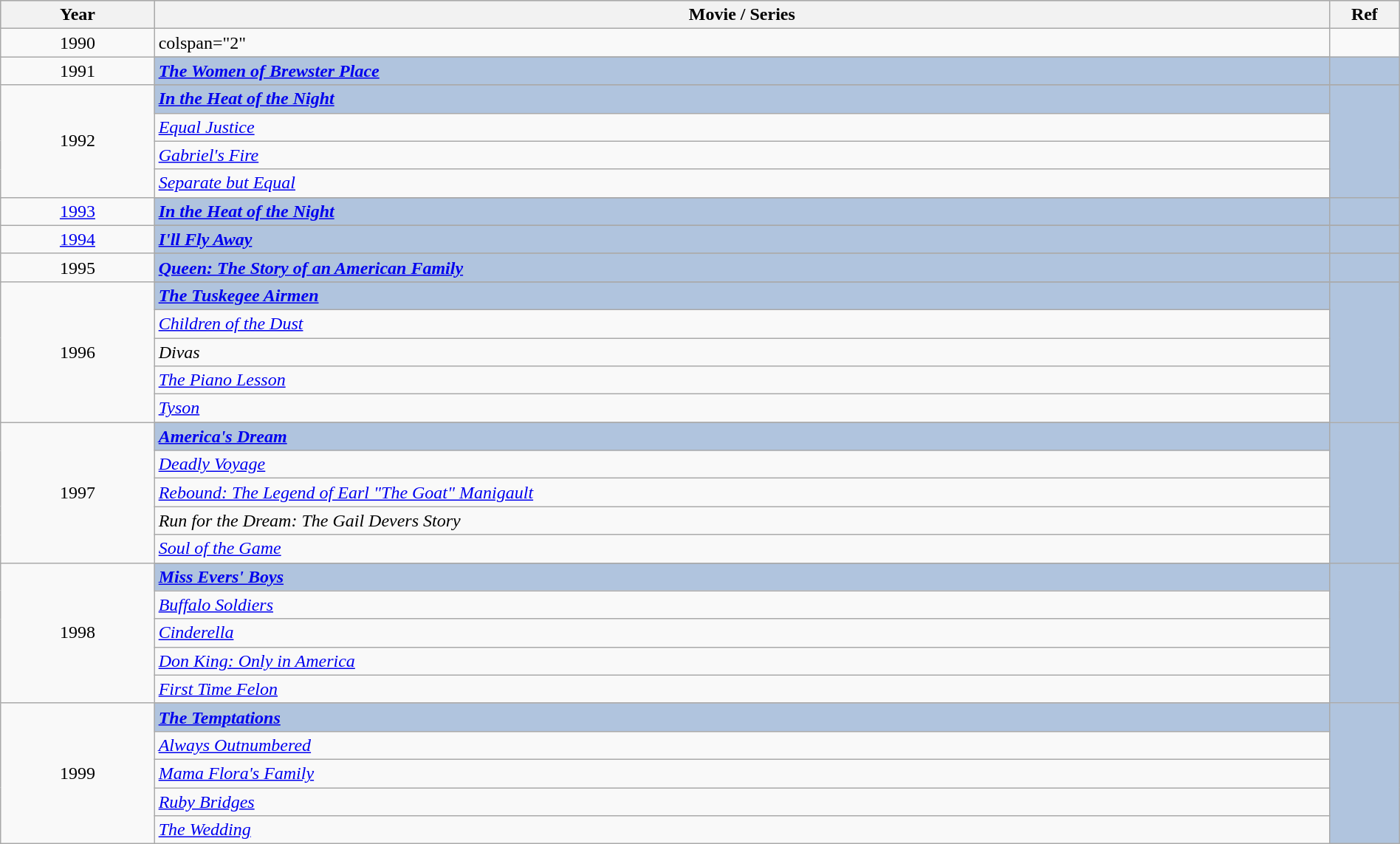<table class="wikitable" style="width:100%;">
<tr style="background:#bebebe;">
<th style="width:11%;">Year</th>
<th style="width:84%;">Movie / Series</th>
<th style="width:5%;">Ref</th>
</tr>
<tr>
<td align="center">1990</td>
<td>colspan="2" </td>
</tr>
<tr>
<td rowspan="2" align="center">1991</td>
</tr>
<tr style="background:#B0C4DE">
<td><strong><em><a href='#'>The Women of Brewster Place</a></em></strong></td>
<td align="center"></td>
</tr>
<tr>
<td rowspan="5" align="center">1992</td>
</tr>
<tr style="background:#B0C4DE">
<td><strong><em><a href='#'>In the Heat of the Night</a></em></strong></td>
<td rowspan="5" align="center"></td>
</tr>
<tr>
<td><em><a href='#'>Equal Justice</a></em></td>
</tr>
<tr>
<td><em><a href='#'>Gabriel's Fire</a></em></td>
</tr>
<tr>
<td><em><a href='#'>Separate but Equal</a></em></td>
</tr>
<tr>
<td rowspan="2" align="center"><a href='#'>1993</a></td>
</tr>
<tr style="background:#B0C4DE">
<td><strong><em><a href='#'>In the Heat of the Night</a></em></strong></td>
<td align="center"></td>
</tr>
<tr>
<td rowspan="2" align="center"><a href='#'>1994</a></td>
</tr>
<tr style="background:#B0C4DE">
<td><strong><em><a href='#'>I'll Fly Away</a></em></strong></td>
<td align="center"></td>
</tr>
<tr>
<td rowspan="2" align="center">1995</td>
</tr>
<tr style="background:#B0C4DE">
<td><strong><em><a href='#'>Queen: The Story of an American Family</a></em></strong></td>
<td align="center"></td>
</tr>
<tr>
<td rowspan="6" align="center">1996</td>
</tr>
<tr style="background:#B0C4DE">
<td><strong><em><a href='#'>The Tuskegee Airmen</a></em></strong></td>
<td rowspan="6" align="center"></td>
</tr>
<tr>
<td><em><a href='#'>Children of the Dust</a></em></td>
</tr>
<tr>
<td><em>Divas</em></td>
</tr>
<tr>
<td><em><a href='#'>The Piano Lesson</a></em></td>
</tr>
<tr>
<td><em><a href='#'>Tyson</a></em></td>
</tr>
<tr>
<td rowspan="6" align="center">1997</td>
</tr>
<tr style="background:#B0C4DE">
<td><strong><em><a href='#'>America's Dream</a></em></strong></td>
<td rowspan="6" align="center"></td>
</tr>
<tr>
<td><em><a href='#'>Deadly Voyage</a></em></td>
</tr>
<tr>
<td><em><a href='#'>Rebound: The Legend of Earl "The Goat" Manigault</a></em></td>
</tr>
<tr>
<td><em>Run for the Dream: The Gail Devers Story</em></td>
</tr>
<tr>
<td><em><a href='#'>Soul of the Game</a></em></td>
</tr>
<tr>
<td rowspan="6" align="center">1998</td>
</tr>
<tr style="background:#B0C4DE">
<td><strong><em><a href='#'>Miss Evers' Boys</a></em></strong></td>
<td rowspan="6" align="center"></td>
</tr>
<tr>
<td><em><a href='#'>Buffalo Soldiers</a></em></td>
</tr>
<tr>
<td><em><a href='#'>Cinderella</a></em></td>
</tr>
<tr>
<td><em><a href='#'>Don King: Only in America</a></em></td>
</tr>
<tr>
<td><em><a href='#'>First Time Felon</a></em></td>
</tr>
<tr>
<td rowspan="6" align="center">1999</td>
</tr>
<tr style="background:#B0C4DE">
<td><strong><em><a href='#'>The Temptations</a></em></strong></td>
<td rowspan="6" align="center"></td>
</tr>
<tr>
<td><em><a href='#'>Always Outnumbered</a></em></td>
</tr>
<tr>
<td><em><a href='#'>Mama Flora's Family</a></em></td>
</tr>
<tr>
<td><em><a href='#'>Ruby Bridges</a></em></td>
</tr>
<tr>
<td><em><a href='#'>The Wedding</a></em></td>
</tr>
</table>
